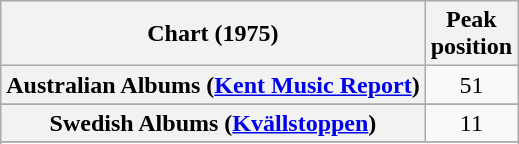<table class="wikitable sortable plainrowheaders">
<tr>
<th scope="col">Chart (1975)</th>
<th scope="col">Peak<br>position</th>
</tr>
<tr>
<th scope="row">Australian Albums (<a href='#'>Kent Music Report</a>)</th>
<td align="center">51</td>
</tr>
<tr>
</tr>
<tr>
<th scope="row">Swedish Albums (<a href='#'>Kvällstoppen</a>)</th>
<td align="center">11</td>
</tr>
<tr>
</tr>
<tr>
</tr>
</table>
